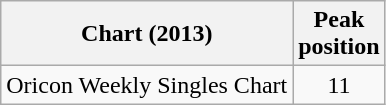<table class="wikitable sortable" border="1">
<tr>
<th>Chart (2013)</th>
<th>Peak<br>position</th>
</tr>
<tr>
<td>Oricon Weekly Singles Chart</td>
<td align="center">11</td>
</tr>
</table>
